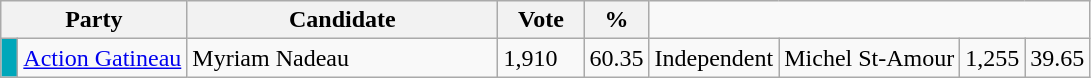<table class="wikitable">
<tr>
<th bgcolor="#DDDDFF" width="100px" colspan="2">Party</th>
<th bgcolor="#DDDDFF" width="200px">Candidate</th>
<th bgcolor="#DDDDFF" width="50px">Vote</th>
<th bgcolor="#DDDDFF" width="30px">%</th>
</tr>
<tr>
<td bgcolor=#00a7ba> </td>
<td><a href='#'>Action Gatineau</a></td>
<td>Myriam Nadeau</td>
<td>1,910</td>
<td>60.35<br></td>
<td>Independent</td>
<td>Michel St-Amour</td>
<td>1,255</td>
<td>39.65</td>
</tr>
</table>
